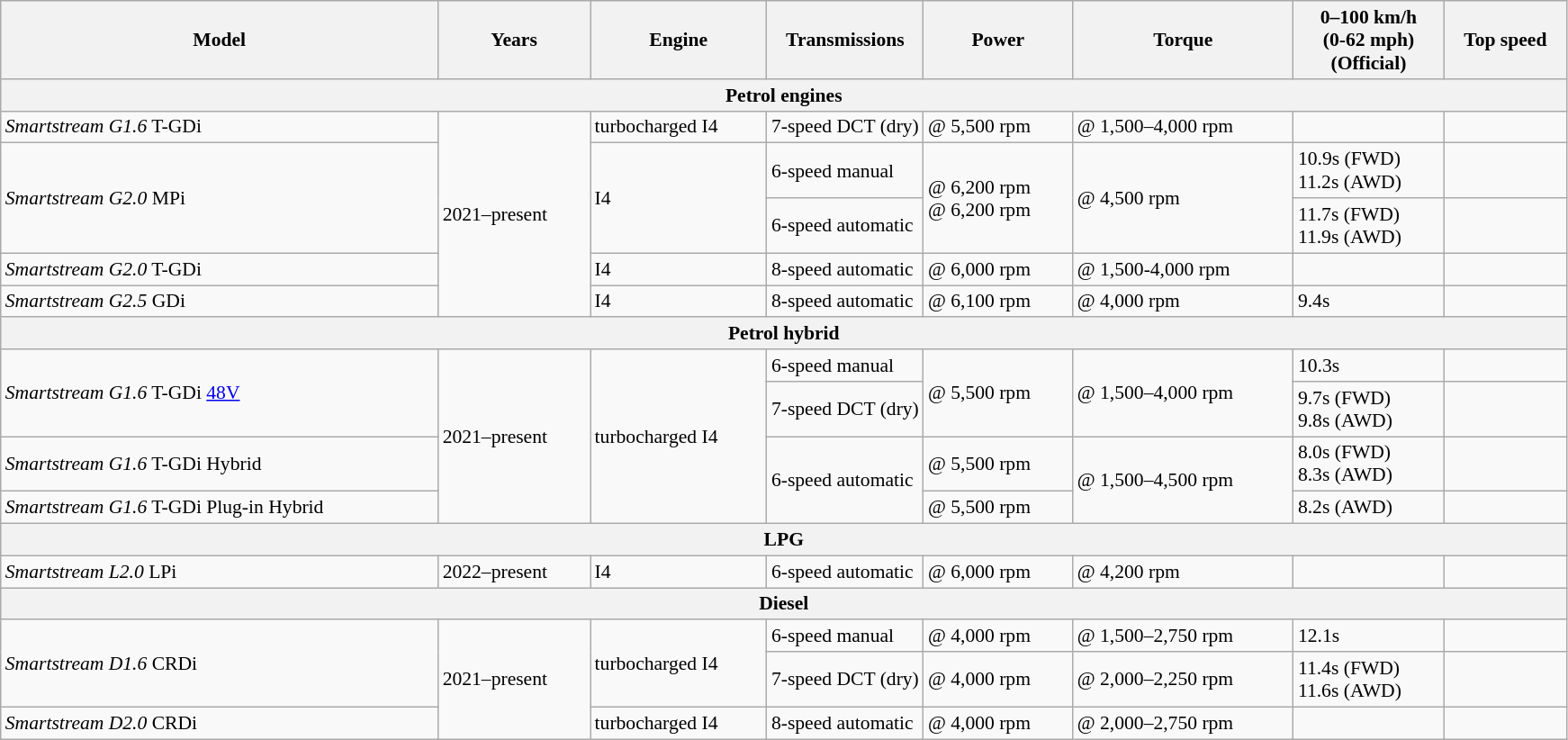<table class="wikitable collapsible" style="text-align:left; font-size:90%;">
<tr>
<th>Model</th>
<th>Years</th>
<th>Engine</th>
<th width="10%">Transmissions</th>
<th>Power</th>
<th>Torque</th>
<th>0–100 km/h<br>(0-62 mph)<br>(Official)</th>
<th>Top speed</th>
</tr>
<tr>
<th colspan="8">Petrol engines</th>
</tr>
<tr>
<td><em>Smartstream G1.6</em> T-GDi</td>
<td rowspan=5>2021–present</td>
<td> turbocharged I4</td>
<td>7-speed DCT (dry)</td>
<td> @ 5,500 rpm</td>
<td> @ 1,500–4,000 rpm</td>
<td></td>
<td></td>
</tr>
<tr>
<td rowspan=2><em>Smartstream G2.0</em> MPi</td>
<td rowspan=2> I4</td>
<td>6-speed manual</td>
<td rowspan=2> @ 6,200 rpm<br> @ 6,200 rpm</td>
<td rowspan=2> @ 4,500 rpm</td>
<td>10.9s (FWD)<br>11.2s (AWD)</td>
<td></td>
</tr>
<tr>
<td>6-speed automatic</td>
<td>11.7s (FWD)<br>11.9s (AWD)</td>
<td></td>
</tr>
<tr>
<td><em>Smartstream G2.0</em> T-GDi</td>
<td> I4</td>
<td>8-speed automatic</td>
<td> @ 6,000 rpm</td>
<td> @ 1,500-4,000 rpm</td>
<td></td>
<td></td>
</tr>
<tr>
<td><em>Smartstream G2.5</em> GDi</td>
<td> I4</td>
<td>8-speed automatic</td>
<td> @ 6,100 rpm</td>
<td> @ 4,000 rpm</td>
<td>9.4s</td>
<td></td>
</tr>
<tr>
<th colspan="8">Petrol hybrid</th>
</tr>
<tr>
<td rowspan="2"><em>Smartstream G1.6</em> T-GDi <a href='#'>48V</a></td>
<td rowspan="4">2021–present</td>
<td rowspan="4"> turbocharged I4</td>
<td>6-speed manual</td>
<td rowspan="2"> @ 5,500 rpm</td>
<td rowspan="2"> @ 1,500–4,000 rpm</td>
<td>10.3s</td>
<td></td>
</tr>
<tr>
<td>7-speed DCT (dry)</td>
<td>9.7s (FWD)<br>9.8s (AWD)</td>
<td></td>
</tr>
<tr>
<td><em>Smartstream G1.6</em> T-GDi Hybrid</td>
<td rowspan="2">6-speed automatic</td>
<td> @ 5,500 rpm</td>
<td rowspan=2> @ 1,500–4,500 rpm</td>
<td>8.0s (FWD)<br> 8.3s (AWD)</td>
<td></td>
</tr>
<tr>
<td><em>Smartstream G1.6</em> T-GDi Plug-in Hybrid</td>
<td> @ 5,500 rpm</td>
<td>8.2s (AWD)</td>
<td></td>
</tr>
<tr>
<th colspan="8">LPG</th>
</tr>
<tr>
<td><em>Smartstream L2.0</em> LPi</td>
<td>2022–present</td>
<td> I4</td>
<td>6-speed automatic</td>
<td> @ 6,000 rpm</td>
<td> @ 4,200 rpm</td>
<td></td>
<td></td>
</tr>
<tr>
<th colspan="8">Diesel</th>
</tr>
<tr>
<td rowspan="2"><em>Smartstream D1.6</em> CRDi</td>
<td rowspan="3">2021–present</td>
<td rowspan="2"> turbocharged I4</td>
<td>6-speed manual</td>
<td> @ 4,000 rpm</td>
<td> @ 1,500–2,750 rpm</td>
<td>12.1s</td>
<td></td>
</tr>
<tr>
<td>7-speed DCT (dry)</td>
<td> @ 4,000 rpm</td>
<td> @ 2,000–2,250 rpm</td>
<td>11.4s (FWD)<br> 11.6s (AWD)</td>
<td></td>
</tr>
<tr>
<td><em>Smartstream D2.0</em> CRDi</td>
<td> turbocharged I4</td>
<td>8-speed automatic</td>
<td> @ 4,000 rpm</td>
<td> @ 2,000–2,750 rpm</td>
<td></td>
<td></td>
</tr>
</table>
